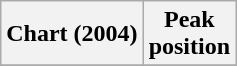<table class="wikitable sortable plainrowheaders" style="text-align:center">
<tr>
<th scope="col">Chart (2004)</th>
<th scope="col">Peak<br> position</th>
</tr>
<tr>
</tr>
</table>
